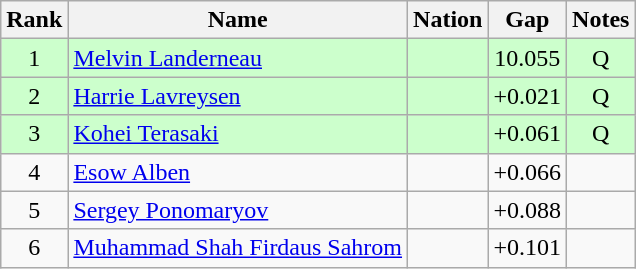<table class="wikitable sortable" style="text-align:center">
<tr>
<th>Rank</th>
<th>Name</th>
<th>Nation</th>
<th>Gap</th>
<th>Notes</th>
</tr>
<tr bgcolor=ccffcc>
<td>1</td>
<td align=left><a href='#'>Melvin Landerneau</a></td>
<td align=left></td>
<td>10.055</td>
<td>Q</td>
</tr>
<tr bgcolor=ccffcc>
<td>2</td>
<td align=left><a href='#'>Harrie Lavreysen</a></td>
<td align=left></td>
<td>+0.021</td>
<td>Q</td>
</tr>
<tr bgcolor=ccffcc>
<td>3</td>
<td align=left><a href='#'>Kohei Terasaki</a></td>
<td align=left></td>
<td>+0.061</td>
<td>Q</td>
</tr>
<tr>
<td>4</td>
<td align=left><a href='#'>Esow Alben</a></td>
<td align=left></td>
<td>+0.066</td>
<td></td>
</tr>
<tr>
<td>5</td>
<td align=left><a href='#'>Sergey Ponomaryov</a></td>
<td align=left></td>
<td>+0.088</td>
<td></td>
</tr>
<tr>
<td>6</td>
<td align=left><a href='#'>Muhammad Shah Firdaus Sahrom</a></td>
<td align=left></td>
<td>+0.101</td>
<td></td>
</tr>
</table>
